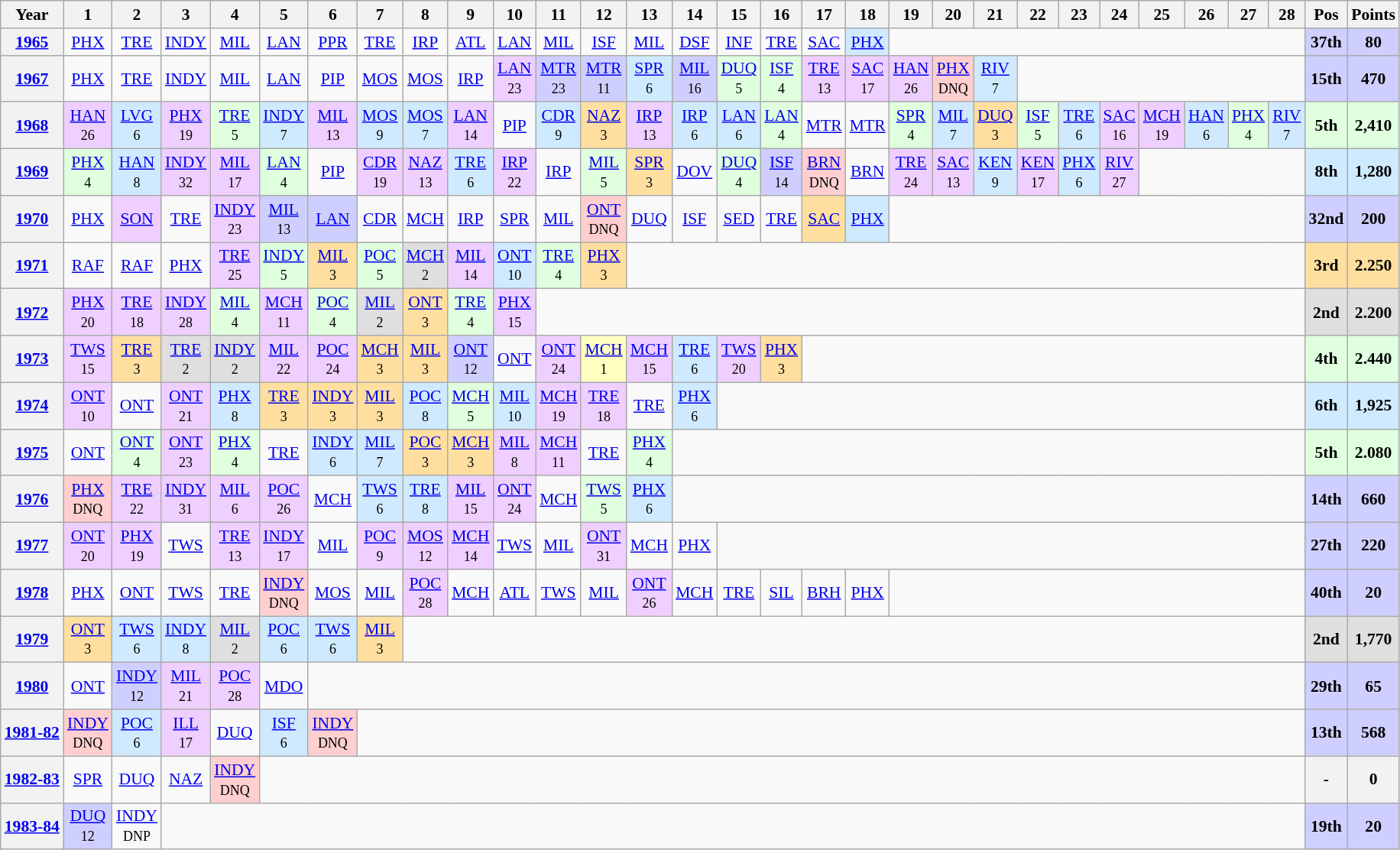<table class="wikitable" style="text-align:center; font-size:90%">
<tr>
<th>Year</th>
<th>1</th>
<th>2</th>
<th>3</th>
<th>4</th>
<th>5</th>
<th>6</th>
<th>7</th>
<th>8</th>
<th>9</th>
<th>10</th>
<th>11</th>
<th>12</th>
<th>13</th>
<th>14</th>
<th>15</th>
<th>16</th>
<th>17</th>
<th>18</th>
<th>19</th>
<th>20</th>
<th>21</th>
<th>22</th>
<th>23</th>
<th>24</th>
<th>25</th>
<th>26</th>
<th>27</th>
<th>28</th>
<th>Pos</th>
<th>Points</th>
</tr>
<tr>
<th><a href='#'>1965</a></th>
<td><a href='#'>PHX</a></td>
<td><a href='#'>TRE</a></td>
<td><a href='#'>INDY</a></td>
<td><a href='#'>MIL</a></td>
<td><a href='#'>LAN</a></td>
<td><a href='#'>PPR</a></td>
<td><a href='#'>TRE</a></td>
<td><a href='#'>IRP</a></td>
<td><a href='#'>ATL</a></td>
<td><a href='#'>LAN</a></td>
<td><a href='#'>MIL</a></td>
<td><a href='#'>ISF</a></td>
<td><a href='#'>MIL</a></td>
<td><a href='#'>DSF</a></td>
<td><a href='#'>INF</a></td>
<td><a href='#'>TRE</a></td>
<td><a href='#'>SAC</a></td>
<td style="background:#CFEAFF;"><a href='#'>PHX</a><br></td>
<td colspan=10></td>
<th style="background:#CFCFFF;">37th</th>
<th style="background:#CFCFFF;">80</th>
</tr>
<tr>
<th><a href='#'>1967</a></th>
<td><a href='#'>PHX</a></td>
<td><a href='#'>TRE</a></td>
<td><a href='#'>INDY</a></td>
<td><a href='#'>MIL</a></td>
<td><a href='#'>LAN</a></td>
<td><a href='#'>PIP</a></td>
<td><a href='#'>MOS</a></td>
<td><a href='#'>MOS</a></td>
<td><a href='#'>IRP</a></td>
<td style="background:#EFCFFF;"><a href='#'>LAN</a><br><small>23</small></td>
<td style="background:#CFCFFF;"><a href='#'>MTR</a><br><small>23</small></td>
<td style="background:#CFCFFF;"><a href='#'>MTR</a><br><small>11</small></td>
<td style="background:#CFEAFF;"><a href='#'>SPR</a><br><small>6</small></td>
<td style="background:#CFCFFF;"><a href='#'>MIL</a><br><small>16</small></td>
<td style="background:#DFFFDF;"><a href='#'>DUQ</a><br><small>5</small></td>
<td style="background:#DFFFDF;"><a href='#'>ISF</a><br><small>4</small></td>
<td style="background:#EFCFFF;"><a href='#'>TRE</a><br><small>13</small></td>
<td style="background:#EFCFFF;"><a href='#'>SAC</a><br><small>17</small></td>
<td style="background:#EFCFFF;"><a href='#'>HAN</a><br><small>26</small></td>
<td style="background:#FFCFCF;"><a href='#'>PHX</a><br><small>DNQ</small></td>
<td style="background:#CFEAFF;"><a href='#'>RIV</a><br><small>7</small></td>
<td colspan=7></td>
<th style="background:#CFCFFF;">15th</th>
<th style="background:#CFCFFF;">470</th>
</tr>
<tr>
<th><a href='#'>1968</a></th>
<td style="background:#EFCFFF;"><a href='#'>HAN</a><br><small>26</small></td>
<td style="background:#CFEAFF;"><a href='#'>LVG</a><br><small>6</small></td>
<td style="background:#EFCFFF;"><a href='#'>PHX</a><br><small>19</small></td>
<td style="background:#DFFFDF;"><a href='#'>TRE</a><br><small>5</small></td>
<td style="background:#CFEAFF;"><a href='#'>INDY</a><br><small>7</small></td>
<td style="background:#EFCFFF;"><a href='#'>MIL</a><br><small>13</small></td>
<td style="background:#CFEAFF;"><a href='#'>MOS</a><br><small>9</small></td>
<td style="background:#CFEAFF;"><a href='#'>MOS</a><br><small>7</small></td>
<td style="background:#EFCFFF;"><a href='#'>LAN</a><br><small>14</small></td>
<td><a href='#'>PIP</a></td>
<td style="background:#CFEAFF;"><a href='#'>CDR</a><br><small>9</small></td>
<td style="background:#FFDF9F;"><a href='#'>NAZ</a><br><small>3</small></td>
<td style="background:#EFCFFF;"><a href='#'>IRP</a><br><small>13</small></td>
<td style="background:#CFEAFF;"><a href='#'>IRP</a><br><small>6</small></td>
<td style="background:#CFEAFF;"><a href='#'>LAN</a><br><small>6</small></td>
<td style="background:#DFFFDF;"><a href='#'>LAN</a><br><small>4</small></td>
<td><a href='#'>MTR</a></td>
<td><a href='#'>MTR</a></td>
<td style="background:#DFFFDF;"><a href='#'>SPR</a><br><small>4</small></td>
<td style="background:#CFEAFF;"><a href='#'>MIL</a><br><small>7</small></td>
<td style="background:#FFDF9F;"><a href='#'>DUQ</a><br><small>3</small></td>
<td style="background:#DFFFDF;"><a href='#'>ISF</a><br><small>5</small></td>
<td style="background:#CFEAFF;"><a href='#'>TRE</a><br><small>6</small></td>
<td style="background:#EFCFFF;"><a href='#'>SAC</a><br><small>16</small></td>
<td style="background:#EFCFFF;"><a href='#'>MCH</a><br><small>19</small></td>
<td style="background:#CFEAFF;"><a href='#'>HAN</a><br><small>6</small></td>
<td style="background:#DFFFDF;"><a href='#'>PHX</a><br><small>4</small></td>
<td style="background:#CFEAFF;"><a href='#'>RIV</a><br><small>7</small></td>
<th style="background:#DFFFDF;">5th</th>
<th style="background:#DFFFDF;">2,410</th>
</tr>
<tr>
<th><a href='#'>1969</a></th>
<td style="background:#DFFFDF;"><a href='#'>PHX</a><br><small>4</small></td>
<td style="background:#CFEAFF;"><a href='#'>HAN</a><br><small>8</small></td>
<td style="background:#EFCFFF;"><a href='#'>INDY</a><br><small>32</small></td>
<td style="background:#EFCFFF;"><a href='#'>MIL</a><br><small>17</small></td>
<td style="background:#DFFFDF;"><a href='#'>LAN</a><br><small>4</small></td>
<td><a href='#'>PIP</a></td>
<td style="background:#EFCFFF;"><a href='#'>CDR</a><br><small>19</small></td>
<td style="background:#EFCFFF;"><a href='#'>NAZ</a><br><small>13</small></td>
<td style="background:#CFEAFF;"><a href='#'>TRE</a><br><small>6</small></td>
<td style="background:#EFCFFF;"><a href='#'>IRP</a><br><small>22</small></td>
<td><a href='#'>IRP</a></td>
<td style="background:#DFFFDF;"><a href='#'>MIL</a><br><small>5</small></td>
<td style="background:#FFDF9F;"><a href='#'>SPR</a><br><small>3</small></td>
<td><a href='#'>DOV</a></td>
<td style="background:#DFFFDF;"><a href='#'>DUQ</a><br><small>4</small></td>
<td style="background:#CFCFFF;"><a href='#'>ISF</a><br><small>14</small></td>
<td style="background:#FFCFCF;"><a href='#'>BRN</a><br><small>DNQ</small></td>
<td><a href='#'>BRN</a></td>
<td style="background:#EFCFFF;"><a href='#'>TRE</a><br><small>24</small></td>
<td style="background:#EFCFFF;"><a href='#'>SAC</a><br><small>13</small></td>
<td style="background:#CFEAFF;"><a href='#'>KEN</a><br><small>9</small></td>
<td style="background:#EFCFFF;"><a href='#'>KEN</a><br><small>17</small></td>
<td style="background:#CFEAFF;"><a href='#'>PHX</a><br><small>6</small></td>
<td style="background:#EFCFFF;"><a href='#'>RIV</a><br><small>27</small></td>
<td colspan=4></td>
<th style="background:#CFEAFF;">8th</th>
<th style="background:#CFEAFF;">1,280</th>
</tr>
<tr>
<th><a href='#'>1970</a></th>
<td><a href='#'>PHX</a><br></td>
<td style="background:#EFCFFF;"><a href='#'>SON</a><br></td>
<td><a href='#'>TRE</a><br></td>
<td style="background:#EFCFFF;"><a href='#'>INDY</a><br><small>23</small></td>
<td style="background:#CFCFFF;"><a href='#'>MIL</a><br><small>13</small></td>
<td style="background:#CFCFFF;"><a href='#'>LAN</a><br></td>
<td><a href='#'>CDR</a></td>
<td><a href='#'>MCH</a></td>
<td><a href='#'>IRP</a></td>
<td><a href='#'>SPR</a><br></td>
<td><a href='#'>MIL</a></td>
<td style="background:#FFCFCF;"><a href='#'>ONT</a><br><small>DNQ</small></td>
<td><a href='#'>DUQ</a></td>
<td><a href='#'>ISF</a></td>
<td><a href='#'>SED</a></td>
<td><a href='#'>TRE</a></td>
<td style="background:#FFDF9F;"><a href='#'>SAC</a><br></td>
<td style="background:#CFEAFF;"><a href='#'>PHX</a><br></td>
<td colspan=10></td>
<th style="background:#CFCFFF;">32nd</th>
<th style="background:#CFCFFF;">200</th>
</tr>
<tr>
<th><a href='#'>1971</a></th>
<td><a href='#'>RAF</a></td>
<td><a href='#'>RAF</a></td>
<td><a href='#'>PHX</a></td>
<td style="background:#EFCFFF;"><a href='#'>TRE</a><br><small>25</small></td>
<td style="background:#DFFFDF;"><a href='#'>INDY</a><br><small>5</small></td>
<td style="background:#FFDF9F;"><a href='#'>MIL</a><br><small>3</small></td>
<td style="background:#DFFFDF;"><a href='#'>POC</a><br><small>5</small></td>
<td style="background:#DFDFDF;"><a href='#'>MCH</a><br><small>2</small></td>
<td style="background:#EFCFFF;"><a href='#'>MIL</a><br><small>14</small></td>
<td style="background:#CFEAFF;"><a href='#'>ONT</a><br><small>10</small></td>
<td style="background:#DFFFDF;"><a href='#'>TRE</a><br><small>4</small></td>
<td style="background:#FFDF9F;"><a href='#'>PHX</a><br><small>3</small></td>
<td colspan=16></td>
<th style="background:#FFDF9F;">3rd</th>
<th style="background:#FFDF9F;">2.250</th>
</tr>
<tr>
<th><a href='#'>1972</a></th>
<td style="background:#EFCFFF;"><a href='#'>PHX</a><br><small>20</small></td>
<td style="background:#EFCFFF;"><a href='#'>TRE</a><br><small>18</small></td>
<td style="background:#EFCFFF;"><a href='#'>INDY</a><br><small>28</small></td>
<td style="background:#DFFFDF;"><a href='#'>MIL</a><br><small>4</small></td>
<td style="background:#EFCFFF;"><a href='#'>MCH</a><br><small>11</small></td>
<td style="background:#DFFFDF;"><a href='#'>POC</a><br><small>4</small></td>
<td style="background:#DFDFDF;"><a href='#'>MIL</a><br><small>2</small></td>
<td style="background:#FFDF9F;"><a href='#'>ONT</a><br><small>3</small></td>
<td style="background:#DFFFDF;"><a href='#'>TRE</a><br><small>4</small></td>
<td style="background:#EFCFFF;"><a href='#'>PHX</a><br><small>15</small></td>
<td colspan=18></td>
<th style="background:#DFDFDF;">2nd</th>
<th style="background:#DFDFDF;">2.200</th>
</tr>
<tr>
<th><a href='#'>1973</a></th>
<td style="background:#EFCFFF;"><a href='#'>TWS</a><br><small>15</small></td>
<td style="background:#FFDF9F;"><a href='#'>TRE</a><br><small>3</small></td>
<td style="background:#DFDFDF;"><a href='#'>TRE</a><br><small>2</small></td>
<td style="background:#DFDFDF;"><a href='#'>INDY</a><br><small>2</small></td>
<td style="background:#EFCFFF;"><a href='#'>MIL</a><br><small>22</small></td>
<td style="background:#EFCFFF;"><a href='#'>POC</a><br><small>24</small></td>
<td style="background:#FFDF9F;"><a href='#'>MCH</a><br><small>3</small></td>
<td style="background:#FFDF9F;"><a href='#'>MIL</a><br><small>3</small></td>
<td style="background:#CFCFFF;"><a href='#'>ONT</a><br><small>12</small></td>
<td><a href='#'>ONT</a></td>
<td style="background:#EFCFFF;"><a href='#'>ONT</a><br><small>24</small></td>
<td style="background:#FFFFBF;"><a href='#'>MCH</a><br><small>1</small></td>
<td style="background:#EFCFFF;"><a href='#'>MCH</a><br><small>15</small></td>
<td style="background:#CFEAFF;"><a href='#'>TRE</a><br><small>6</small></td>
<td style="background:#EFCFFF;"><a href='#'>TWS</a><br><small>20</small></td>
<td style="background:#FFDF9F;"><a href='#'>PHX</a><br><small>3</small></td>
<td colspan=12></td>
<th style="background:#DFFFDF;">4th</th>
<th style="background:#DFFFDF;">2.440</th>
</tr>
<tr>
<th><a href='#'>1974</a></th>
<td style="background:#EFCFFF;"><a href='#'>ONT</a><br><small>10</small></td>
<td><a href='#'>ONT</a></td>
<td style="background:#EFCFFF;"><a href='#'>ONT</a><br><small>21</small></td>
<td style="background:#CFEAFF;"><a href='#'>PHX</a><br><small>8</small></td>
<td style="background:#FFDF9F;"><a href='#'>TRE</a><br><small>3</small></td>
<td style="background:#FFDF9F;"><a href='#'>INDY</a><br><small>3</small></td>
<td style="background:#FFDF9F;"><a href='#'>MIL</a><br><small>3</small></td>
<td style="background:#CFEAFF;"><a href='#'>POC</a><br><small>8</small></td>
<td style="background:#DFFFDF;"><a href='#'>MCH</a><br><small>5</small></td>
<td style="background:#CFEAFF;"><a href='#'>MIL</a><br><small>10</small></td>
<td style="background:#EFCFFF;"><a href='#'>MCH</a><br><small>19</small></td>
<td style="background:#EFCFFF;"><a href='#'>TRE</a><br><small>18</small></td>
<td><a href='#'>TRE</a></td>
<td style="background:#CFEAFF;"><a href='#'>PHX</a><br><small>6</small></td>
<td colspan=14></td>
<th style="background:#CFEAFF;">6th</th>
<th style="background:#CFEAFF;">1,925</th>
</tr>
<tr>
<th><a href='#'>1975</a></th>
<td><a href='#'>ONT</a></td>
<td style="background:#DFFFDF;"><a href='#'>ONT</a><br><small>4</small></td>
<td style="background:#EFCFFF;"><a href='#'>ONT</a><br><small>23</small></td>
<td style="background:#DFFFDF;"><a href='#'>PHX</a><br><small>4</small></td>
<td><a href='#'>TRE</a></td>
<td style="background:#CFEAFF;"><a href='#'>INDY</a><br><small>6</small></td>
<td style="background:#CFEAFF;"><a href='#'>MIL</a><br><small>7</small></td>
<td style="background:#FFDF9F;"><a href='#'>POC</a><br><small>3</small></td>
<td style="background:#FFDF9F;"><a href='#'>MCH</a><br><small>3</small></td>
<td style="background:#EFCFFF;"><a href='#'>MIL</a><br><small>8</small></td>
<td style="background:#EFCFFF;"><a href='#'>MCH</a><br><small>11</small></td>
<td><a href='#'>TRE</a></td>
<td style="background:#DFFFDF;"><a href='#'>PHX</a><br><small>4</small></td>
<td colspan=15></td>
<th style="background:#DFFFDF;">5th</th>
<th style="background:#DFFFDF;">2.080</th>
</tr>
<tr>
<th><a href='#'>1976</a></th>
<td style="background:#FFCFCF;"><a href='#'>PHX</a><br><small>DNQ</small></td>
<td style="background:#EFCFFF;"><a href='#'>TRE</a><br><small>22</small></td>
<td style="background:#EFCFFF;"><a href='#'>INDY</a><br><small>31</small></td>
<td style="background:#EFCFFF;"><a href='#'>MIL</a><br><small>6</small></td>
<td style="background:#EFCFFF;"><a href='#'>POC</a><br><small>26</small></td>
<td><a href='#'>MCH</a></td>
<td style="background:#CFEAFF;"><a href='#'>TWS</a><br><small>6</small></td>
<td style="background:#CFEAFF;"><a href='#'>TRE</a><br><small>8</small></td>
<td style="background:#EFCFFF;"><a href='#'>MIL</a><br><small>15</small></td>
<td style="background:#EFCFFF;"><a href='#'>ONT</a><br><small>24</small></td>
<td><a href='#'>MCH</a></td>
<td style="background:#DFFFDF;"><a href='#'>TWS</a><br><small>5</small></td>
<td style="background:#CFEAFF;"><a href='#'>PHX</a><br><small>6</small></td>
<td colspan=15></td>
<th style="background:#CFCFFF;">14th</th>
<th style="background:#CFCFFF;">660</th>
</tr>
<tr>
<th><a href='#'>1977</a></th>
<td style="background:#EFCFFF;"><a href='#'>ONT</a><br><small>20</small></td>
<td style="background:#EFCFFF;"><a href='#'>PHX</a><br><small>19</small></td>
<td><a href='#'>TWS</a></td>
<td style="background:#EFCFFF;"><a href='#'>TRE</a><br><small>13</small></td>
<td style="background:#EFCFFF;"><a href='#'>INDY</a><br><small>17</small></td>
<td><a href='#'>MIL</a></td>
<td style="background:#EFCFFF;"><a href='#'>POC</a><br><small>9</small></td>
<td style="background:#EFCFFF;"><a href='#'>MOS</a><br><small>12</small></td>
<td style="background:#EFCFFF;"><a href='#'>MCH</a><br><small>14</small></td>
<td><a href='#'>TWS</a></td>
<td><a href='#'>MIL</a></td>
<td style="background:#EFCFFF;"><a href='#'>ONT</a><br><small>31</small></td>
<td><a href='#'>MCH</a></td>
<td><a href='#'>PHX</a></td>
<td colspan=14></td>
<th style="background:#CFCFFF;">27th</th>
<th style="background:#CFCFFF;">220</th>
</tr>
<tr>
<th><a href='#'>1978</a></th>
<td><a href='#'>PHX</a></td>
<td><a href='#'>ONT</a></td>
<td><a href='#'>TWS</a></td>
<td><a href='#'>TRE</a></td>
<td style="background:#FFCFCF;"><a href='#'>INDY</a><br><small>DNQ</small></td>
<td><a href='#'>MOS</a></td>
<td><a href='#'>MIL</a></td>
<td style="background:#EFCFFF;"><a href='#'>POC</a><br><small>28</small></td>
<td><a href='#'>MCH</a></td>
<td><a href='#'>ATL</a></td>
<td><a href='#'>TWS</a></td>
<td><a href='#'>MIL</a></td>
<td style="background:#EFCFFF;"><a href='#'>ONT</a><br><small>26</small></td>
<td><a href='#'>MCH</a></td>
<td><a href='#'>TRE</a></td>
<td><a href='#'>SIL</a></td>
<td><a href='#'>BRH</a></td>
<td><a href='#'>PHX</a></td>
<td colspan=10></td>
<th style="background:#CFCFFF;">40th</th>
<th style="background:#CFCFFF;">20</th>
</tr>
<tr>
<th><a href='#'>1979</a></th>
<td style="background:#FFDF9F;"><a href='#'>ONT</a><br><small>3</small></td>
<td style="background:#CFEAFF;"><a href='#'>TWS</a><br><small>6</small></td>
<td style="background:#CFEAFF;"><a href='#'>INDY</a><br><small>8</small></td>
<td style="background:#DFDFDF;"><a href='#'>MIL</a><br><small>2</small></td>
<td style="background:#CFEAFF;"><a href='#'>POC</a><br><small>6</small></td>
<td style="background:#CFEAFF;"><a href='#'>TWS</a><br><small>6</small></td>
<td style="background:#FFDF9F;"><a href='#'>MIL</a><br><small>3</small></td>
<td colspan=21></td>
<th style="background:#DFDFDF;">2nd</th>
<th style="background:#DFDFDF;">1,770</th>
</tr>
<tr>
<th><a href='#'>1980</a></th>
<td><a href='#'>ONT</a></td>
<td style="background:#CFCFFF;"><a href='#'>INDY</a><br><small>12</small></td>
<td style="background:#EFCFFf;"><a href='#'>MIL</a><br><small>21</small></td>
<td style="background:#EFCFFf;"><a href='#'>POC</a><br><small>28</small></td>
<td><a href='#'>MDO</a></td>
<td colspan=23></td>
<th style="background:#CFCFFF;">29th</th>
<th style="background:#CFCFFF;">65</th>
</tr>
<tr>
<th><a href='#'>1981-82</a></th>
<td style="background:#FFCFCF;"><a href='#'>INDY</a><br><small>DNQ</small></td>
<td style="background:#CFEAFF;"><a href='#'>POC</a><br><small>6</small></td>
<td style="background:#EFCFFF;"><a href='#'>ILL</a><br><small>17</small></td>
<td><a href='#'>DUQ</a></td>
<td style="background:#CFEAFF;"><a href='#'>ISF</a><br><small>6</small></td>
<td style="background:#FFCFCF;"><a href='#'>INDY</a><br><small>DNQ</small></td>
<td colspan=22></td>
<th style="background:#CFCFFF;">13th</th>
<th style="background:#CFCFFF;">568</th>
</tr>
<tr>
<th><a href='#'>1982-83</a></th>
<td><a href='#'>SPR</a></td>
<td><a href='#'>DUQ</a></td>
<td><a href='#'>NAZ</a></td>
<td style="background:#FFCFCF;"><a href='#'>INDY</a><br><small>DNQ</small></td>
<td colspan=24></td>
<th>-</th>
<th>0</th>
</tr>
<tr>
<th><a href='#'>1983-84</a></th>
<td style="background:#CFCFFF;"><a href='#'>DUQ</a><br><small>12</small></td>
<td><a href='#'>INDY</a><br><small>DNP</small></td>
<td colspan=26></td>
<th style="background:#CFCFFF;">19th</th>
<th style="background:#CFCFFF;">20</th>
</tr>
</table>
